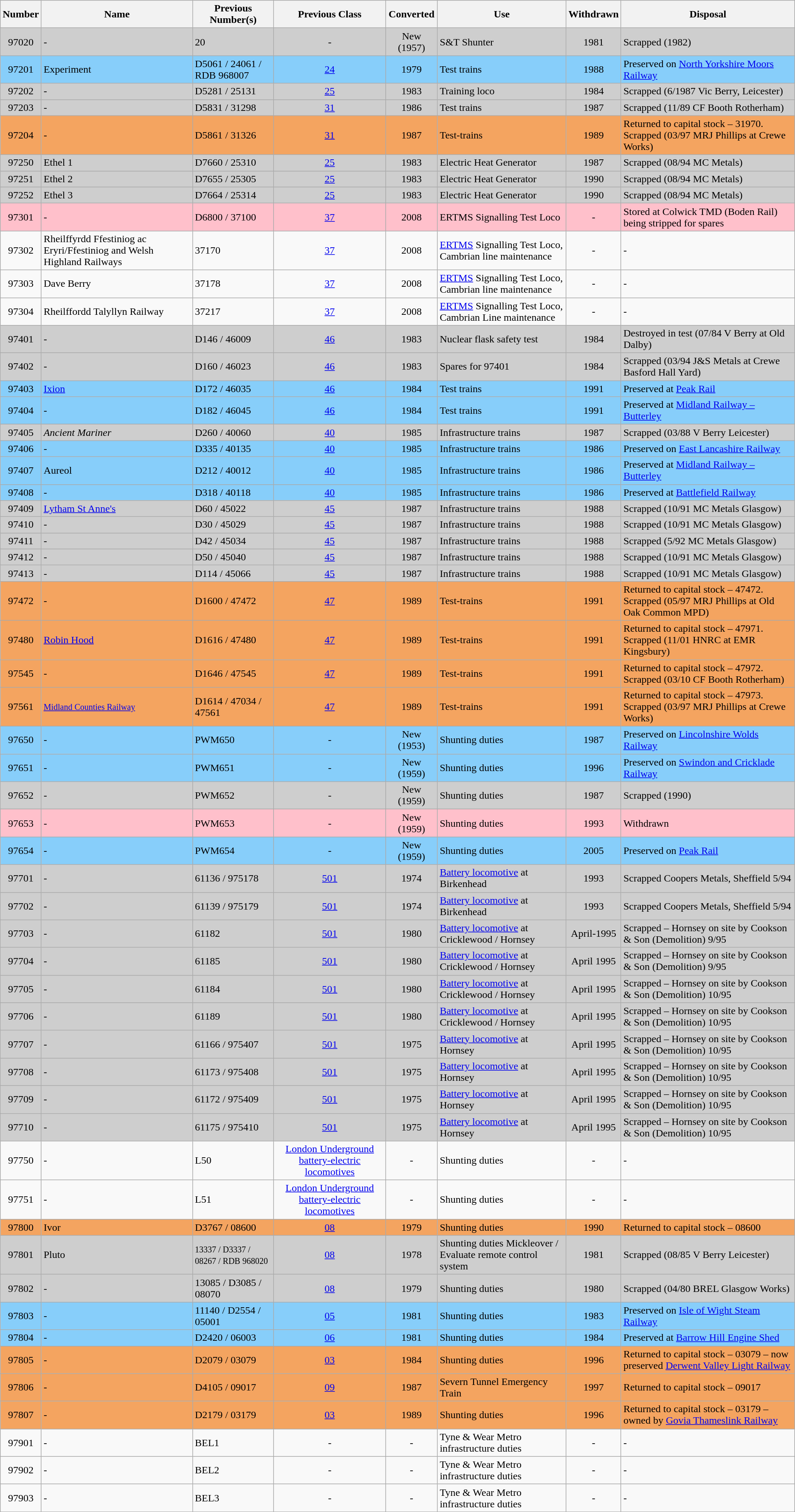<table class="wikitable">
<tr>
<th align=center>Number</th>
<th align=left>Name</th>
<th align=left>Previous Number(s)</th>
<th align=center>Previous Class</th>
<th align=center>Converted</th>
<th align=left>Use</th>
<th align=center>Withdrawn</th>
<th align=left>Disposal</th>
</tr>
<tr style="background:#cecece;">
<td style="text-align:center;">97020</td>
<td style="text-align:left;">-</td>
<td style="text-align:left;">20</td>
<td style="text-align:center;">-</td>
<td style="text-align:center;">New (1957)</td>
<td style="text-align:left;">S&T Shunter</td>
<td style="text-align:center;">1981</td>
<td style="text-align:left;">Scrapped (1982)</td>
</tr>
<tr>
<td style="background:#87cefa; text-align:center;">97201</td>
<td style="background:#87cefa; text-align:left;">Experiment</td>
<td style="background:#87cefa; text-align:left;">D5061 / 24061 / RDB 968007</td>
<td style="background:#87cefa; text-align:center;"><a href='#'>24</a></td>
<td style="background:#87cefa; text-align:center;">1979</td>
<td style="background:#87cefa; text-align:left;">Test trains</td>
<td style="background:#87cefa; text-align:center;">1988</td>
<td style="background:#87cefa; text-align:left;">Preserved on <a href='#'>North Yorkshire Moors Railway</a></td>
</tr>
<tr>
<td style="background:#cecece; text-align:center;">97202</td>
<td style="background:#cecece; text-align:left;">-</td>
<td style="background:#cecece; text-align:left;">D5281 / 25131</td>
<td style="background:#cecece; text-align:center;"><a href='#'>25</a></td>
<td style="background:#cecece; text-align:center;">1983</td>
<td style="background:#cecece; text-align:left;">Training loco</td>
<td style="background:#cecece; text-align:center;">1984</td>
<td style="background:#cecece; text-align:left;">Scrapped (6/1987 Vic Berry, Leicester)</td>
</tr>
<tr>
<td style="background:#cecece; text-align:center;">97203</td>
<td style="background:#cecece; text-align:left;">-</td>
<td style="background:#cecece; text-align:left;">D5831 / 31298</td>
<td style="background:#cecece; text-align:center;"><a href='#'>31</a></td>
<td style="background:#cecece; text-align:center;">1986</td>
<td style="background:#cecece; text-align:left;">Test trains</td>
<td style="background:#cecece; text-align:center;">1987</td>
<td style="background:#cecece; text-align:left;">Scrapped (11/89 CF Booth Rotherham)</td>
</tr>
<tr>
<td style="background:#f4a460; text-align:center;">97204</td>
<td style="background:#f4a460; text-align:left;">-</td>
<td style="background:#f4a460; text-align:left;">D5861 / 31326</td>
<td style="background:#f4a460; text-align:center;"><a href='#'>31</a></td>
<td style="background:#f4a460; text-align:center;">1987</td>
<td style="background:#f4a460; text-align:left;">Test-trains</td>
<td style="background:#f4a460; text-align:center;">1989</td>
<td style="background:#f4a460; text-align:left;">Returned to capital stock – 31970. Scrapped (03/97 MRJ Phillips at Crewe Works)</td>
</tr>
<tr>
<td style="background:#cecece; text-align:center;">97250</td>
<td style="background:#cecece; text-align:left;">Ethel 1</td>
<td style="background:#cecece; text-align:left;">D7660 / 25310</td>
<td style="background:#cecece; text-align:center;"><a href='#'>25</a></td>
<td style="background:#cecece; text-align:center;">1983</td>
<td style="background:#cecece; text-align:left;">Electric Heat Generator</td>
<td style="background:#cecece; text-align:center;">1987</td>
<td style="background:#cecece; text-align:left;">Scrapped (08/94 MC Metals)</td>
</tr>
<tr>
<td style="background:#cecece; text-align:center;">97251</td>
<td style="background:#cecece; text-align:left;">Ethel 2</td>
<td style="background:#cecece; text-align:left;">D7655 / 25305</td>
<td style="background:#cecece; text-align:center;"><a href='#'>25</a></td>
<td style="background:#cecece; text-align:center;">1983</td>
<td style="background:#cecece; text-align:left;">Electric Heat Generator</td>
<td style="background:#cecece; text-align:center;">1990</td>
<td style="background:#cecece; text-align:left;">Scrapped (08/94 MC Metals)</td>
</tr>
<tr>
<td style="background:#cecece; text-align:center;">97252</td>
<td style="background:#cecece; text-align:left;">Ethel 3</td>
<td style="background:#cecece; text-align:left;">D7664 / 25314</td>
<td style="background:#cecece; text-align:center;"><a href='#'>25</a></td>
<td style="background:#cecece; text-align:center;">1983</td>
<td style="background:#cecece; text-align:left;">Electric Heat Generator</td>
<td style="background:#cecece; text-align:center;">1990</td>
<td style="background:#cecece; text-align:left;">Scrapped (08/94 MC Metals)</td>
</tr>
<tr style="background:pink;">
<td style="text-align:center;">97301</td>
<td style="text-align:left;">-</td>
<td style="text-align:left;">D6800 / 37100</td>
<td style="text-align:center;"><a href='#'>37</a></td>
<td style="text-align:center;">2008</td>
<td style="text-align:left;">ERTMS Signalling Test Loco</td>
<td style="text-align:center;">-</td>
<td style="text-align:left;">Stored at Colwick TMD (Boden Rail) being stripped for spares</td>
</tr>
<tr>
<td style="text-align:center;">97302</td>
<td style="text-align:left;">Rheilffyrdd Ffestiniog ac Eryri/Ffestiniog and Welsh Highland Railways</td>
<td style="text-align:left;">37170</td>
<td style="text-align:center;"><a href='#'>37</a></td>
<td style="text-align:center;">2008</td>
<td style="text-align:left;"><a href='#'>ERTMS</a> Signalling Test Loco, Cambrian line maintenance</td>
<td style="text-align:center;">-</td>
<td style="text-align:left;">-</td>
</tr>
<tr>
<td style="text-align:center;">97303</td>
<td style="text-align:left;">Dave Berry<br>
</td>
<td style="text-align:left;">37178</td>
<td style="text-align:center;"><a href='#'>37</a></td>
<td style="text-align:center;">2008</td>
<td style="text-align:left;"><a href='#'>ERTMS</a> Signalling Test Loco, Cambrian line maintenance</td>
<td style="text-align:center;">-</td>
<td style="text-align:left;">-</td>
</tr>
<tr>
<td style="text-align:center;">97304</td>
<td style="text-align:left;">Rheilffordd Talyllyn Railway<br></td>
<td style="text-align:left;">37217</td>
<td style="text-align:center;"><a href='#'>37</a></td>
<td style="text-align:center;">2008</td>
<td style="text-align:left;"><a href='#'>ERTMS</a> Signalling Test Loco, Cambrian Line maintenance</td>
<td style="text-align:center;">-</td>
<td style="text-align:left;">-</td>
</tr>
<tr>
<td style="background:#cecece; text-align:center;">97401</td>
<td style="background:#cecece; text-align:left;">-</td>
<td style="background:#cecece; text-align:left;">D146 / 46009</td>
<td style="background:#cecece; text-align:center;"><a href='#'>46</a></td>
<td style="background:#cecece; text-align:center;">1983</td>
<td style="background:#cecece; text-align:left;">Nuclear flask safety test</td>
<td style="background:#cecece; text-align:center;">1984</td>
<td style="background:#cecece; text-align:left;">Destroyed in test (07/84 V Berry at Old Dalby)</td>
</tr>
<tr>
<td style="background:#cecece; text-align:center;">97402</td>
<td style="background:#cecece; text-align:left;">-</td>
<td style="background:#cecece; text-align:left;">D160 / 46023</td>
<td style="background:#cecece; text-align:center;"><a href='#'>46</a></td>
<td style="background:#cecece; text-align:center;">1983</td>
<td style="background:#cecece; text-align:left;">Spares for 97401</td>
<td style="background:#cecece; text-align:center;">1984</td>
<td style="background:#cecece; text-align:left;">Scrapped (03/94 J&S Metals at Crewe Basford Hall Yard)</td>
</tr>
<tr>
<td style="background:#87cefa; text-align:center;">97403</td>
<td style="background:#87cefa; text-align:left;"><a href='#'>Ixion</a></td>
<td style="background:#87cefa; text-align:left;">D172 / 46035</td>
<td style="background:#87cefa; text-align:center;"><a href='#'>46</a></td>
<td style="background:#87cefa; text-align:center;">1984</td>
<td style="background:#87cefa; text-align:left;">Test trains</td>
<td style="background:#87cefa; text-align:center;">1991</td>
<td style="background:#87cefa; text-align:left;">Preserved at <a href='#'>Peak Rail</a></td>
</tr>
<tr>
<td style="background:#87cefa; text-align:center;">97404</td>
<td style="background:#87cefa; text-align:left;">-</td>
<td style="background:#87cefa; text-align:left;">D182 / 46045</td>
<td style="background:#87cefa; text-align:center;"><a href='#'>46</a></td>
<td style="background:#87cefa; text-align:center;">1984</td>
<td style="background:#87cefa; text-align:left;">Test trains</td>
<td style="background:#87cefa; text-align:center;">1991</td>
<td style="background:#87cefa; text-align:left;">Preserved at <a href='#'>Midland Railway – Butterley</a></td>
</tr>
<tr>
<td style="background:#cecece; text-align:center;">97405</td>
<td style="background:#cecece; text-align:left;"><em>Ancient Mariner</em></td>
<td style="background:#cecece; text-align:left;">D260 / 40060</td>
<td style="background:#cecece; text-align:center;"><a href='#'>40</a></td>
<td style="background:#cecece; text-align:center;">1985</td>
<td style="background:#cecece; text-align:left;">Infrastructure trains</td>
<td style="background:#cecece; text-align:center;">1987</td>
<td style="background:#cecece; text-align:left;">Scrapped (03/88 V Berry Leicester)</td>
</tr>
<tr>
<td style="background:#87cefa; text-align:center;">97406</td>
<td style="background:#87cefa; text-align:left;">-</td>
<td style="background:#87cefa; text-align:left;">D335 / 40135</td>
<td style="background:#87cefa; text-align:center;"><a href='#'>40</a></td>
<td style="background:#87cefa; text-align:center;">1985</td>
<td style="background:#87cefa; text-align:left;">Infrastructure trains</td>
<td style="background:#87cefa; text-align:center;">1986</td>
<td style="background:#87cefa; text-align:left;">Preserved on <a href='#'>East Lancashire Railway</a></td>
</tr>
<tr>
<td style="background:#87cefa; text-align:center;">97407</td>
<td style="background:#87cefa; text-align:left;">Aureol</td>
<td style="background:#87cefa; text-align:left;">D212 / 40012</td>
<td style="background:#87cefa; text-align:center;"><a href='#'>40</a></td>
<td style="background:#87cefa; text-align:center;">1985</td>
<td style="background:#87cefa; text-align:left;">Infrastructure trains</td>
<td style="background:#87cefa; text-align:center;">1986</td>
<td style="background:#87cefa; text-align:left;">Preserved at <a href='#'>Midland Railway – Butterley</a></td>
</tr>
<tr>
<td style="background:#87cefa; text-align:center;">97408</td>
<td style="background:#87cefa; text-align:left;">-</td>
<td style="background:#87cefa; text-align:left;">D318 / 40118</td>
<td style="background:#87cefa; text-align:center;"><a href='#'>40</a></td>
<td style="background:#87cefa; text-align:center;">1985</td>
<td style="background:#87cefa; text-align:left;">Infrastructure trains</td>
<td style="background:#87cefa; text-align:center;">1986</td>
<td style="background:#87cefa; text-align:left;">Preserved at <a href='#'>Battlefield Railway</a></td>
</tr>
<tr>
<td style="background:#cecece; text-align:center;">97409</td>
<td style="background:#cecece; text-align:left;"><a href='#'>Lytham St Anne's</a></td>
<td style="background:#cecece; text-align:left;">D60 / 45022</td>
<td style="background:#cecece; text-align:center;"><a href='#'>45</a></td>
<td style="background:#cecece; text-align:center;">1987</td>
<td style="background:#cecece; text-align:left;">Infrastructure trains</td>
<td style="background:#cecece; text-align:center;">1988</td>
<td style="background:#cecece; text-align:left;">Scrapped (10/91 MC Metals Glasgow)</td>
</tr>
<tr>
<td style="background:#cecece; text-align:center;">97410</td>
<td style="background:#cecece; text-align:left;">-</td>
<td style="background:#cecece; text-align:left;">D30 / 45029</td>
<td style="background:#cecece; text-align:center;"><a href='#'>45</a></td>
<td style="background:#cecece; text-align:center;">1987</td>
<td style="background:#cecece; text-align:left;">Infrastructure trains</td>
<td style="background:#cecece; text-align:center;">1988</td>
<td style="background:#cecece; text-align:left;">Scrapped (10/91 MC Metals Glasgow)</td>
</tr>
<tr>
<td style="background:#cecece; text-align:center;">97411</td>
<td style="background:#cecece; text-align:left;">-</td>
<td style="background:#cecece; text-align:left;">D42 / 45034</td>
<td style="background:#cecece; text-align:center;"><a href='#'>45</a></td>
<td style="background:#cecece; text-align:center;">1987</td>
<td style="background:#cecece; text-align:left;">Infrastructure trains</td>
<td style="background:#cecece; text-align:center;">1988</td>
<td style="background:#cecece; text-align:left;">Scrapped (5/92 MC Metals Glasgow)</td>
</tr>
<tr>
<td style="background:#cecece; text-align:center;">97412</td>
<td style="background:#cecece; text-align:left;">-</td>
<td style="background:#cecece; text-align:left;">D50 / 45040</td>
<td style="background:#cecece; text-align:center;"><a href='#'>45</a></td>
<td style="background:#cecece; text-align:center;">1987</td>
<td style="background:#cecece; text-align:left;">Infrastructure trains</td>
<td style="background:#cecece; text-align:center;">1988</td>
<td style="background:#cecece; text-align:left;">Scrapped (10/91 MC Metals Glasgow)</td>
</tr>
<tr>
<td style="background:#cecece; text-align:center;">97413</td>
<td style="background:#cecece; text-align:left;">-</td>
<td style="background:#cecece; text-align:left;">D114 / 45066</td>
<td style="background:#cecece; text-align:center;"><a href='#'>45</a></td>
<td style="background:#cecece; text-align:center;">1987</td>
<td style="background:#cecece; text-align:left;">Infrastructure trains</td>
<td style="background:#cecece; text-align:center;">1988</td>
<td style="background:#cecece; text-align:left;">Scrapped (10/91 MC Metals Glasgow)</td>
</tr>
<tr>
<td style="background:#f4a460; text-align:center;">97472</td>
<td style="background:#f4a460; text-align:left;">-</td>
<td style="background:#f4a460; text-align:left;">D1600 / 47472</td>
<td style="background:#f4a460; text-align:center;"><a href='#'>47</a></td>
<td style="background:#f4a460; text-align:center;">1989</td>
<td style="background:#f4a460; text-align:left;">Test-trains</td>
<td style="background:#f4a460; text-align:center;">1991</td>
<td style="background:#f4a460; text-align:left;">Returned to capital stock – 47472. Scrapped (05/97 MRJ Phillips at Old Oak Common MPD)</td>
</tr>
<tr>
<td style="background:#f4a460; text-align:center;">97480</td>
<td style="background:#f4a460; text-align:left;"><a href='#'>Robin Hood</a></td>
<td style="background:#f4a460; text-align:left;">D1616 / 47480</td>
<td style="background:#f4a460; text-align:center;"><a href='#'>47</a></td>
<td style="background:#f4a460; text-align:center;">1989</td>
<td style="background:#f4a460; text-align:left;">Test-trains</td>
<td style="background:#f4a460; text-align:center;">1991</td>
<td style="background:#f4a460; text-align:left;">Returned to capital stock – 47971. Scrapped (11/01 HNRC at EMR Kingsbury)</td>
</tr>
<tr>
<td style="background:#f4a460; text-align:center;">97545</td>
<td style="background:#f4a460; text-align:left;">-</td>
<td style="background:#f4a460; text-align:left;">D1646 / 47545</td>
<td style="background:#f4a460; text-align:center;"><a href='#'>47</a></td>
<td style="background:#f4a460; text-align:center;">1989</td>
<td style="background:#f4a460; text-align:left;">Test-trains</td>
<td style="background:#f4a460; text-align:center;">1991</td>
<td style="background:#f4a460; text-align:left;">Returned to capital stock – 47972. Scrapped (03/10 CF Booth Rotherham)</td>
</tr>
<tr>
<td style="background:#f4a460; text-align:center;">97561</td>
<td style="background:#f4a460; text-align:left;"><small><a href='#'>Midland Counties Railway</a></small></td>
<td style="background:#f4a460; text-align:left;">D1614 / 47034 / 47561</td>
<td style="background:#f4a460; text-align:center;"><a href='#'>47</a></td>
<td style="background:#f4a460; text-align:center;">1989</td>
<td style="background:#f4a460; text-align:left;">Test-trains</td>
<td style="background:#f4a460; text-align:center;">1991</td>
<td style="background:#f4a460; text-align:left;">Returned to capital stock – 47973. Scrapped (03/97 MRJ Phillips at Crewe Works)</td>
</tr>
<tr style="background:#87cefa;">
<td style="text-align:center;">97650</td>
<td style="text-align:left;">-</td>
<td style="text-align:left;">PWM650</td>
<td style="text-align:center;">-</td>
<td style="text-align:center;">New (1953)</td>
<td style="text-align:left;">Shunting duties</td>
<td style="text-align:center;">1987</td>
<td style="text-align:left;">Preserved on <a href='#'>Lincolnshire Wolds Railway</a></td>
</tr>
<tr style="background:#87cefa;">
<td style="text-align:center;">97651</td>
<td style="text-align:left;">-</td>
<td style="text-align:left;">PWM651</td>
<td style="text-align:center;">-</td>
<td style="text-align:center;">New (1959)</td>
<td style="text-align:left;">Shunting duties</td>
<td style="text-align:center;">1996</td>
<td style="text-align:left;">Preserved on <a href='#'>Swindon and Cricklade Railway</a></td>
</tr>
<tr style="background:#cecece;">
<td style="text-align:center;">97652</td>
<td style="text-align:left;">-</td>
<td style="text-align:left;">PWM652</td>
<td style="text-align:center;">-</td>
<td style="text-align:center;">New (1959)</td>
<td style="text-align:left;">Shunting duties</td>
<td style="text-align:center;">1987</td>
<td style="text-align:left;">Scrapped (1990)</td>
</tr>
<tr style="background:pink;">
<td style="text-align:center;">97653</td>
<td style="text-align:left;">-</td>
<td style="text-align:left;">PWM653</td>
<td style="text-align:center;">-</td>
<td style="text-align:center;">New (1959)</td>
<td style="text-align:left;">Shunting duties</td>
<td style="text-align:center;">1993</td>
<td style="text-align:left;">Withdrawn</td>
</tr>
<tr style="background:#87cefa;">
<td style="text-align:center;">97654</td>
<td style="text-align:left;">-</td>
<td style="text-align:left;">PWM654</td>
<td style="text-align:center;">-</td>
<td style="text-align:center;">New (1959)</td>
<td style="text-align:left;">Shunting duties</td>
<td style="text-align:center;">2005</td>
<td style="text-align:left;">Preserved on <a href='#'>Peak Rail</a></td>
</tr>
<tr>
<td style="background:#cecece; text-align:center;">97701</td>
<td style="background:#cecece; text-align:left;">-</td>
<td style="background:#cecece; text-align:left;">61136 / 975178</td>
<td style="background:#cecece; text-align:center;"><a href='#'>501</a></td>
<td style="background:#cecece; text-align:center;">1974</td>
<td style="background:#cecece; text-align:left;"><a href='#'>Battery locomotive</a> at Birkenhead</td>
<td style="background:#cecece; text-align:center;">1993</td>
<td style="background:#cecece; text-align:left;">Scrapped Coopers Metals, Sheffield 5/94</td>
</tr>
<tr>
<td style="background:#cecece; text-align:center;">97702</td>
<td style="background:#cecece; text-align:left;">-</td>
<td style="background:#cecece; text-align:left;">61139 / 975179</td>
<td style="background:#cecece; text-align:center;"><a href='#'>501</a></td>
<td style="background:#cecece; text-align:center;">1974</td>
<td style="background:#cecece; text-align:left;"><a href='#'>Battery locomotive</a> at Birkenhead</td>
<td style="background:#cecece; text-align:center;">1993</td>
<td style="background:#cecece; text-align:left;">Scrapped Coopers Metals, Sheffield 5/94</td>
</tr>
<tr>
<td style="background:#cecece; text-align:center;">97703</td>
<td style="background:#cecece; text-align:left;">-</td>
<td style="background:#cecece; text-align:left;">61182</td>
<td style="background:#cecece; text-align:center;"><a href='#'>501</a></td>
<td style="background:#cecece; text-align:center;">1980</td>
<td style="background:#cecece; text-align:left;"><a href='#'>Battery locomotive</a> at Cricklewood / Hornsey</td>
<td style="background:#cecece; text-align:center;">April-1995</td>
<td style="background:#cecece; text-align:left;">Scrapped – Hornsey on site by Cookson & Son (Demolition) 9/95</td>
</tr>
<tr>
<td style="background:#cecece; text-align:center;">97704</td>
<td style="background:#cecece; text-align:left;">-</td>
<td style="background:#cecece; text-align:left;">61185</td>
<td style="background:#cecece; text-align:center;"><a href='#'>501</a></td>
<td style="background:#cecece; text-align:center;">1980</td>
<td style="background:#cecece; text-align:left;"><a href='#'>Battery locomotive</a> at Cricklewood / Hornsey</td>
<td style="background:#cecece; text-align:center;">April 1995</td>
<td style="background:#cecece; text-align:left;">Scrapped – Hornsey on site by Cookson & Son (Demolition) 9/95</td>
</tr>
<tr>
<td style="background:#cecece; text-align:center;">97705</td>
<td style="background:#cecece; text-align:left;">-</td>
<td style="background:#cecece; text-align:left;">61184</td>
<td style="background:#cecece; text-align:center;"><a href='#'>501</a></td>
<td style="background:#cecece; text-align:center;">1980</td>
<td style="background:#cecece; text-align:left;"><a href='#'>Battery locomotive</a> at Cricklewood / Hornsey</td>
<td style="background:#cecece; text-align:center;">April 1995</td>
<td style="background:#cecece; text-align:left;">Scrapped – Hornsey on site by Cookson & Son (Demolition) 10/95</td>
</tr>
<tr>
<td style="background:#cecece; text-align:center;">97706</td>
<td style="background:#cecece; text-align:left;">-</td>
<td style="background:#cecece; text-align:left;">61189</td>
<td style="background:#cecece; text-align:center;"><a href='#'>501</a></td>
<td style="background:#cecece; text-align:center;">1980</td>
<td style="background:#cecece; text-align:left;"><a href='#'>Battery locomotive</a> at Cricklewood / Hornsey</td>
<td style="background:#cecece; text-align:center;">April 1995</td>
<td style="background:#cecece; text-align:left;">Scrapped – Hornsey on site by Cookson & Son (Demolition) 10/95</td>
</tr>
<tr>
<td style="background:#cecece; text-align:center;">97707</td>
<td style="background:#cecece; text-align:left;">-</td>
<td style="background:#cecece; text-align:left;">61166 / 975407</td>
<td style="background:#cecece; text-align:center;"><a href='#'>501</a></td>
<td style="background:#cecece; text-align:center;">1975</td>
<td style="background:#cecece; text-align:left;"><a href='#'>Battery locomotive</a> at Hornsey</td>
<td style="background:#cecece; text-align:center;">April 1995</td>
<td style="background:#cecece; text-align:left;">Scrapped – Hornsey on site by Cookson & Son (Demolition) 10/95</td>
</tr>
<tr>
<td style="background:#cecece; text-align:center;">97708</td>
<td style="background:#cecece; text-align:left;">-</td>
<td style="background:#cecece; text-align:left;">61173 / 975408</td>
<td style="background:#cecece; text-align:center;"><a href='#'>501</a></td>
<td style="background:#cecece; text-align:center;">1975</td>
<td style="background:#cecece; text-align:left;"><a href='#'>Battery locomotive</a> at Hornsey</td>
<td style="background:#cecece; text-align:center;">April 1995</td>
<td style="background:#cecece; text-align:left;">Scrapped – Hornsey on site by Cookson & Son (Demolition) 10/95</td>
</tr>
<tr>
<td style="background:#cecece; text-align:center;">97709</td>
<td style="background:#cecece; text-align:left;">-</td>
<td style="background:#cecece; text-align:left;">61172 / 975409</td>
<td style="background:#cecece; text-align:center;"><a href='#'>501</a></td>
<td style="background:#cecece; text-align:center;">1975</td>
<td style="background:#cecece; text-align:left;"><a href='#'>Battery locomotive</a> at Hornsey</td>
<td style="background:#cecece; text-align:center;">April 1995</td>
<td style="background:#cecece; text-align:left;">Scrapped – Hornsey on site by Cookson & Son (Demolition) 10/95</td>
</tr>
<tr>
<td style="background:#cecece; text-align:center;">97710</td>
<td style="background:#cecece; text-align:left;">-</td>
<td style="background:#cecece; text-align:left;">61175 / 975410</td>
<td style="background:#cecece; text-align:center;"><a href='#'>501</a></td>
<td style="background:#cecece; text-align:center;">1975</td>
<td style="background:#cecece; text-align:left;"><a href='#'>Battery locomotive</a> at Hornsey</td>
<td style="background:#cecece; text-align:center;">April 1995</td>
<td style="background:#cecece; text-align:left;">Scrapped – Hornsey on site by Cookson & Son (Demolition) 10/95</td>
</tr>
<tr>
<td style="text-align:center;">97750</td>
<td style="text-align:left;">-</td>
<td style="text-align:left;">L50</td>
<td style="text-align:center;"><a href='#'>London Underground battery-electric locomotives</a></td>
<td style="text-align:center;">-</td>
<td style="text-align:left;">Shunting duties</td>
<td style="text-align:center;">-</td>
<td style="text-align:left;">-</td>
</tr>
<tr>
<td style="text-align:center;">97751</td>
<td style="text-align:left;">-</td>
<td style="text-align:left;">L51</td>
<td style="text-align:center;"><a href='#'>London Underground battery-electric locomotives</a></td>
<td style="text-align:center;">-</td>
<td style="text-align:left;">Shunting duties</td>
<td style="text-align:center;">-</td>
<td style="text-align:left;">-</td>
</tr>
<tr>
<td style="background:#f4a460; text-align:center;">97800</td>
<td style="background:#f4a460; text-align:left;">Ivor</td>
<td style="background:#f4a460; text-align:left;">D3767 / 08600</td>
<td style="background:#f4a460; text-align:center;"><a href='#'>08</a></td>
<td style="background:#f4a460; text-align:center;">1979</td>
<td style="background:#f4a460; text-align:left;">Shunting duties</td>
<td style="background:#f4a460; text-align:center;">1990</td>
<td style="background:#f4a460; text-align:left;">Returned to capital stock – 08600</td>
</tr>
<tr>
<td style="background:#cecece; text-align:center;">97801</td>
<td style="background:#cecece; text-align:left;">Pluto</td>
<td style="background:#cecece; text-align:left;"><small>13337 / D3337 / 08267 / RDB 968020</small></td>
<td style="background:#cecece; text-align:center;"><a href='#'>08</a></td>
<td style="background:#cecece; text-align:center;">1978</td>
<td style="background:#cecece; text-align:left;">Shunting duties Mickleover / Evaluate remote control system</td>
<td style="background:#cecece; text-align:center;">1981</td>
<td style="background:#cecece; text-align:left;">Scrapped (08/85 V Berry Leicester)</td>
</tr>
<tr>
<td style="background:#cecece; text-align:center;">97802</td>
<td style="background:#cecece; text-align:left;">-</td>
<td style="background:#cecece; text-align:left;">13085 / D3085 / 08070</td>
<td style="background:#cecece; text-align:center;"><a href='#'>08</a></td>
<td style="background:#cecece; text-align:center;">1979</td>
<td style="background:#cecece; text-align:left;">Shunting duties</td>
<td style="background:#cecece; text-align:center;">1980</td>
<td style="background:#cecece; text-align:left;">Scrapped (04/80 BREL Glasgow Works)</td>
</tr>
<tr>
<td style="background:#87cefa; text-align:center;">97803</td>
<td style="background:#87cefa; text-align:left;">-</td>
<td style="background:#87cefa; text-align:left;">11140 / D2554 / 05001</td>
<td style="background:#87cefa; text-align:center;"><a href='#'>05</a></td>
<td style="background:#87cefa; text-align:center;">1981</td>
<td style="background:#87cefa; text-align:left;">Shunting duties</td>
<td style="background:#87cefa; text-align:center;">1983</td>
<td style="background:#87cefa; text-align:left;">Preserved on <a href='#'>Isle of Wight Steam Railway</a></td>
</tr>
<tr>
<td style="background:#87cefa; text-align:center;">97804</td>
<td style="background:#87cefa; text-align:left;">-</td>
<td style="background:#87cefa; text-align:left;">D2420 / 06003</td>
<td style="background:#87cefa; text-align:center;"><a href='#'>06</a></td>
<td style="background:#87cefa; text-align:center;">1981</td>
<td style="background:#87cefa; text-align:left;">Shunting duties</td>
<td style="background:#87cefa; text-align:center;">1984</td>
<td style="background:#87cefa; text-align:left;">Preserved at <a href='#'>Barrow Hill Engine Shed</a></td>
</tr>
<tr>
<td style="background:#f4a460; text-align:center;">97805</td>
<td style="background:#f4a460; text-align:left;">-</td>
<td style="background:#f4a460; text-align:left;">D2079 / 03079</td>
<td style="background:#f4a460; text-align:center;"><a href='#'>03</a></td>
<td style="background:#f4a460; text-align:center;">1984</td>
<td style="background:#f4a460; text-align:left;">Shunting duties</td>
<td style="background:#f4a460; text-align:center;">1996</td>
<td style="background:#f4a460; text-align:left;">Returned to capital stock – 03079 – now preserved <a href='#'>Derwent Valley Light Railway</a></td>
</tr>
<tr>
<td style="background:#f4a460; text-align:center;">97806</td>
<td style="background:#f4a460; text-align:left;">-</td>
<td style="background:#f4a460; text-align:left;">D4105 / 09017</td>
<td style="background:#f4a460; text-align:center;"><a href='#'>09</a></td>
<td style="background:#f4a460; text-align:center;">1987</td>
<td style="background:#f4a460; text-align:left;">Severn Tunnel Emergency Train</td>
<td style="background:#f4a460; text-align:center;">1997</td>
<td style="background:#f4a460; text-align:left;">Returned to capital stock – 09017</td>
</tr>
<tr>
<td style="background:#f4a460; text-align:center;">97807</td>
<td style="background:#f4a460; text-align:left;">-</td>
<td style="background:#f4a460; text-align:left;">D2179 / 03179</td>
<td style="background:#f4a460; text-align:center;"><a href='#'>03</a></td>
<td style="background:#f4a460; text-align:center;">1989</td>
<td style="background:#f4a460; text-align:left;">Shunting duties</td>
<td style="background:#f4a460; text-align:center;">1996</td>
<td style="background:#f4a460; text-align:left;">Returned to capital stock – 03179 – owned by <a href='#'>Govia Thameslink Railway</a></td>
</tr>
<tr>
<td style="text-align:center;">97901</td>
<td style="text-align:left;">-</td>
<td style="text-align:left;">BEL1</td>
<td style="text-align:center;">-</td>
<td style="text-align:center;">-</td>
<td style="text-align:left;">Tyne & Wear Metro infrastructure duties</td>
<td style="text-align:center;">-</td>
<td style="text-align:left;">-</td>
</tr>
<tr>
<td style="text-align:center;">97902</td>
<td style="text-align:left;">-</td>
<td style="text-align:left;">BEL2</td>
<td style="text-align:center;">-</td>
<td style="text-align:center;">-</td>
<td style="text-align:left;">Tyne & Wear Metro infrastructure duties</td>
<td style="text-align:center;">-</td>
<td style="text-align:left;">-</td>
</tr>
<tr>
<td style="text-align:center;">97903</td>
<td style="text-align:left;">-</td>
<td style="text-align:left;">BEL3</td>
<td style="text-align:center;">-</td>
<td style="text-align:center;">-</td>
<td style="text-align:left;">Tyne & Wear Metro infrastructure duties</td>
<td style="text-align:center;">-</td>
<td style="text-align:left;">-</td>
</tr>
</table>
